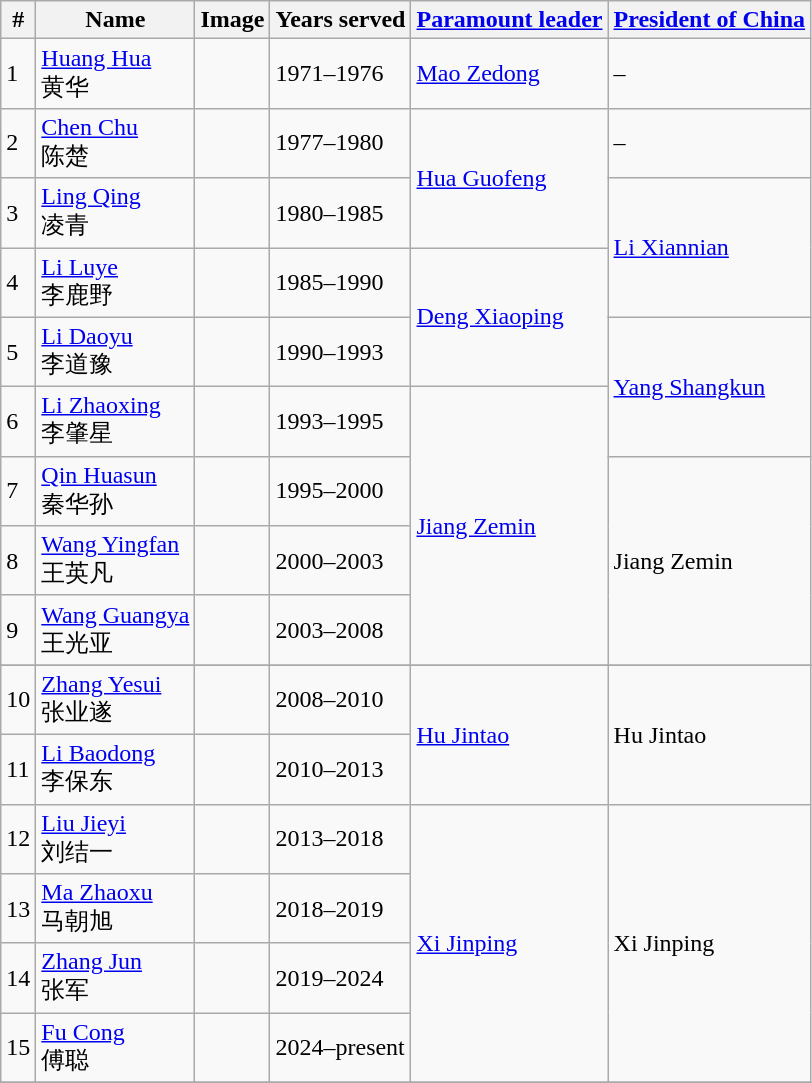<table class="wikitable">
<tr>
<th>#</th>
<th>Name</th>
<th>Image</th>
<th>Years served</th>
<th><a href='#'>Paramount leader</a></th>
<th><a href='#'>President of China</a><br></th>
</tr>
<tr>
<td>1</td>
<td><a href='#'>Huang Hua</a><br>黄华</td>
<td></td>
<td>1971–1976</td>
<td><a href='#'>Mao Zedong</a></td>
<td>–</td>
</tr>
<tr>
<td>2</td>
<td><a href='#'>Chen Chu</a><br>陈楚</td>
<td></td>
<td>1977–1980</td>
<td rowspan="2"><a href='#'>Hua Guofeng</a></td>
<td>–</td>
</tr>
<tr>
<td>3</td>
<td><a href='#'>Ling Qing</a><br>凌青</td>
<td></td>
<td>1980–1985</td>
<td rowspan="2"><a href='#'>Li Xiannian</a></td>
</tr>
<tr>
<td>4</td>
<td><a href='#'>Li Luye</a><br>李鹿野</td>
<td></td>
<td>1985–1990</td>
<td rowspan="2"><a href='#'>Deng Xiaoping</a></td>
</tr>
<tr>
<td>5</td>
<td><a href='#'>Li Daoyu</a><br>李道豫</td>
<td></td>
<td>1990–1993</td>
<td rowspan="2"><a href='#'>Yang Shangkun</a></td>
</tr>
<tr>
<td>6</td>
<td><a href='#'>Li Zhaoxing</a><br>李肇星</td>
<td></td>
<td>1993–1995</td>
<td rowspan="4"><a href='#'>Jiang Zemin</a></td>
</tr>
<tr>
<td>7</td>
<td><a href='#'>Qin Huasun</a><br>秦华孙</td>
<td></td>
<td>1995–2000</td>
<td rowspan="3">Jiang Zemin</td>
</tr>
<tr>
<td>8</td>
<td><a href='#'>Wang Yingfan</a><br>王英凡</td>
<td></td>
<td>2000–2003</td>
</tr>
<tr>
<td>9</td>
<td><a href='#'>Wang Guangya</a><br>王光亚</td>
<td></td>
<td>2003–2008</td>
</tr>
<tr>
</tr>
<tr>
<td>10</td>
<td><a href='#'>Zhang Yesui</a><br>张业遂</td>
<td></td>
<td>2008–2010</td>
<td rowspan="2"><a href='#'>Hu Jintao</a></td>
<td rowspan="2">Hu Jintao</td>
</tr>
<tr>
<td>11</td>
<td><a href='#'>Li Baodong</a><br>李保东</td>
<td></td>
<td>2010–2013</td>
</tr>
<tr>
<td>12</td>
<td><a href='#'>Liu Jieyi</a><br>刘结一</td>
<td></td>
<td>2013–2018</td>
<td rowspan="4"><a href='#'>Xi Jinping</a></td>
<td rowspan="4">Xi Jinping</td>
</tr>
<tr>
<td>13</td>
<td><a href='#'>Ma Zhaoxu</a><br>马朝旭</td>
<td></td>
<td>2018–2019</td>
</tr>
<tr>
<td>14</td>
<td><a href='#'>Zhang Jun</a><br>张军</td>
<td></td>
<td>2019–2024</td>
</tr>
<tr>
<td>15</td>
<td><a href='#'>Fu Cong</a><br>傅聪</td>
<td></td>
<td>2024–present</td>
</tr>
<tr>
</tr>
</table>
